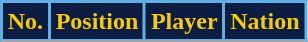<table class="wikitable sortable">
<tr>
<th style="background:#0D1D41; color:#F8CC00; border:2px solid #5FAFE4;" scope="col">No.</th>
<th style="background:#0D1D41; color:#F8CC00; border:2px solid #5FAFE4;" scope="col">Position</th>
<th style="background:#0D1D41; color:#F8CC00; border:2px solid #5FAFE4;" scope="col">Player</th>
<th style="background:#0D1D41; color:#F8CC00; border:2px solid #5FAFE4;" scope="col">Nation</th>
</tr>
<tr>
</tr>
</table>
